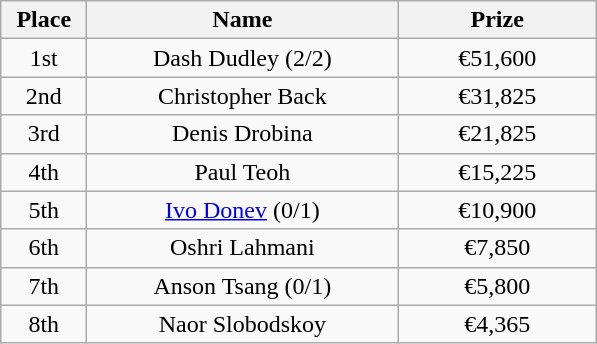<table class="wikitable">
<tr>
<th width="50">Place</th>
<th width="200">Name</th>
<th width="125">Prize</th>
</tr>
<tr>
<td align = "center">1st</td>
<td align = "center">Dash Dudley (2/2)</td>
<td align = "center">€51,600</td>
</tr>
<tr>
<td align = "center">2nd</td>
<td align = "center">Christopher Back</td>
<td align = "center">€31,825</td>
</tr>
<tr>
<td align = "center">3rd</td>
<td align = "center">Denis Drobina</td>
<td align = "center">€21,825</td>
</tr>
<tr>
<td align = "center">4th</td>
<td align = "center">Paul Teoh</td>
<td align = "center">€15,225</td>
</tr>
<tr>
<td align = "center">5th</td>
<td align = "center"><a href='#'>Ivo Donev</a> (0/1)</td>
<td align = "center">€10,900</td>
</tr>
<tr>
<td align = "center">6th</td>
<td align = "center">Oshri Lahmani</td>
<td align = "center">€7,850</td>
</tr>
<tr>
<td align = "center">7th</td>
<td align = "center">Anson Tsang (0/1)</td>
<td align = "center">€5,800</td>
</tr>
<tr>
<td align = "center">8th</td>
<td align = "center">Naor Slobodskoy</td>
<td align = "center">€4,365</td>
</tr>
</table>
